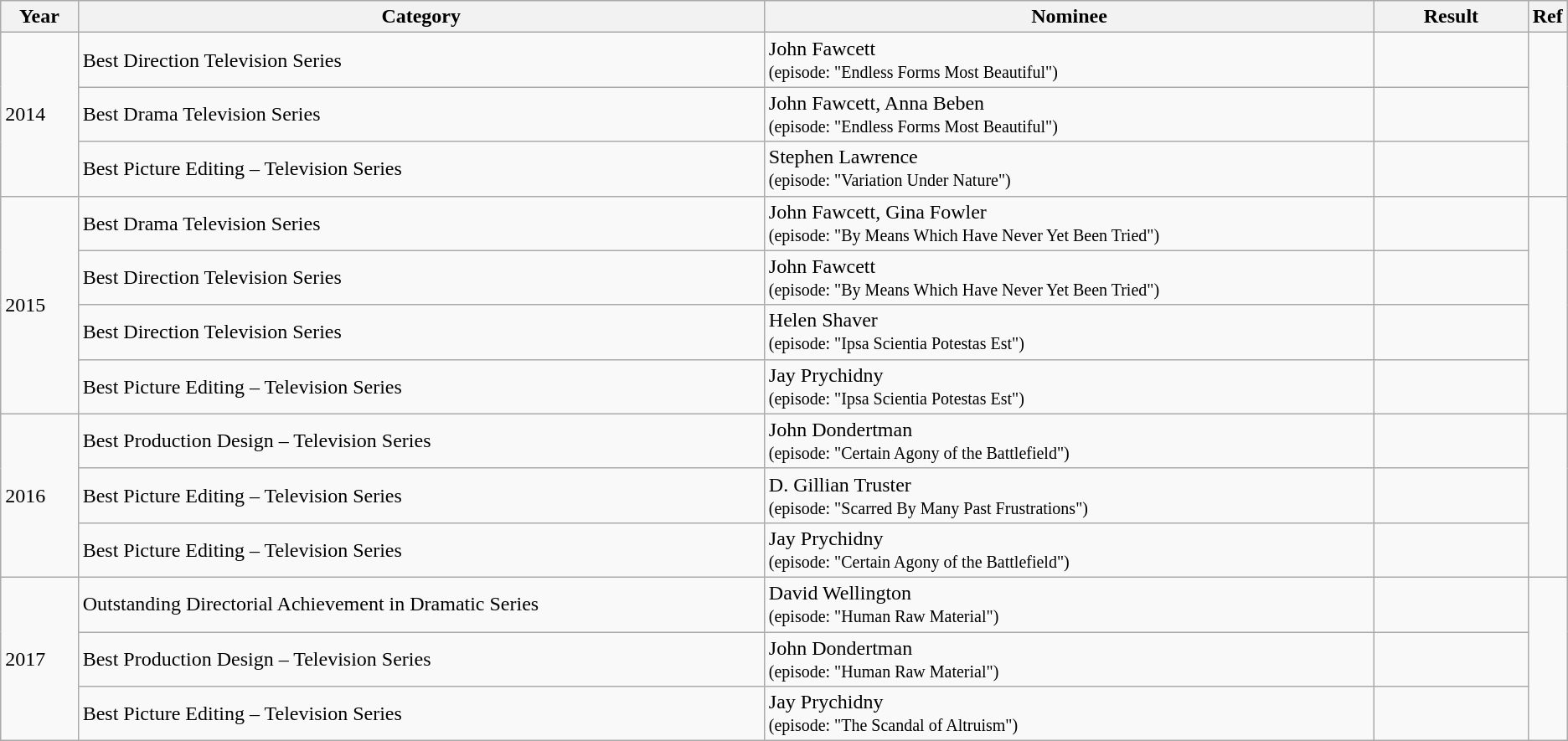<table class="wikitable">
<tr>
<th width=5%>Year</th>
<th width=45%>Category</th>
<th width=40%>Nominee</th>
<th width=10%>Result</th>
<th width=3%>Ref</th>
</tr>
<tr>
<td rowspan=3>2014</td>
<td>Best Direction Television Series</td>
<td>John Fawcett<br><small>(episode: "Endless Forms Most Beautiful")</small></td>
<td></td>
<td rowspan=3></td>
</tr>
<tr>
<td>Best Drama Television Series</td>
<td>John Fawcett, Anna Beben<br><small>(episode: "Endless Forms Most Beautiful")</small></td>
<td></td>
</tr>
<tr>
<td>Best Picture Editing – Television Series</td>
<td>Stephen Lawrence<br><small>(episode: "Variation Under Nature")</small></td>
<td></td>
</tr>
<tr>
<td rowspan=4>2015</td>
<td>Best Drama Television Series</td>
<td>John Fawcett, Gina Fowler<br><small>(episode: "By Means Which Have Never Yet Been Tried")</small></td>
<td></td>
<td rowspan=4></td>
</tr>
<tr>
<td>Best Direction Television Series</td>
<td>John Fawcett<br><small>(episode: "By Means Which Have Never Yet Been Tried")</small></td>
<td></td>
</tr>
<tr>
<td>Best Direction Television Series</td>
<td>Helen Shaver<br><small>(episode: "Ipsa Scientia Potestas Est")</small></td>
<td></td>
</tr>
<tr>
<td>Best Picture Editing – Television Series</td>
<td>Jay Prychidny<br><small>(episode: "Ipsa Scientia Potestas Est")</small></td>
<td></td>
</tr>
<tr>
<td rowspan=3>2016</td>
<td>Best Production Design – Television Series</td>
<td>John Dondertman<br><small>(episode: "Certain Agony of the Battlefield")</small></td>
<td></td>
<td rowspan=3></td>
</tr>
<tr>
<td>Best Picture Editing – Television Series</td>
<td>D. Gillian Truster<br><small>(episode: "Scarred By Many Past Frustrations")</small></td>
<td></td>
</tr>
<tr>
<td>Best Picture Editing – Television Series</td>
<td>Jay Prychidny<br><small>(episode: "Certain Agony of the Battlefield")</small></td>
<td></td>
</tr>
<tr>
<td rowspan=3>2017</td>
<td>Outstanding Directorial Achievement in Dramatic Series</td>
<td>David Wellington<br><small>(episode: "Human Raw Material")</small></td>
<td></td>
<td rowspan=3></td>
</tr>
<tr>
<td>Best Production Design – Television Series</td>
<td>John Dondertman<br><small>(episode: "Human Raw Material")</small></td>
<td></td>
</tr>
<tr>
<td>Best Picture Editing – Television Series</td>
<td>Jay Prychidny<br><small>(episode: "The Scandal of Altruism")</small></td>
<td></td>
</tr>
</table>
